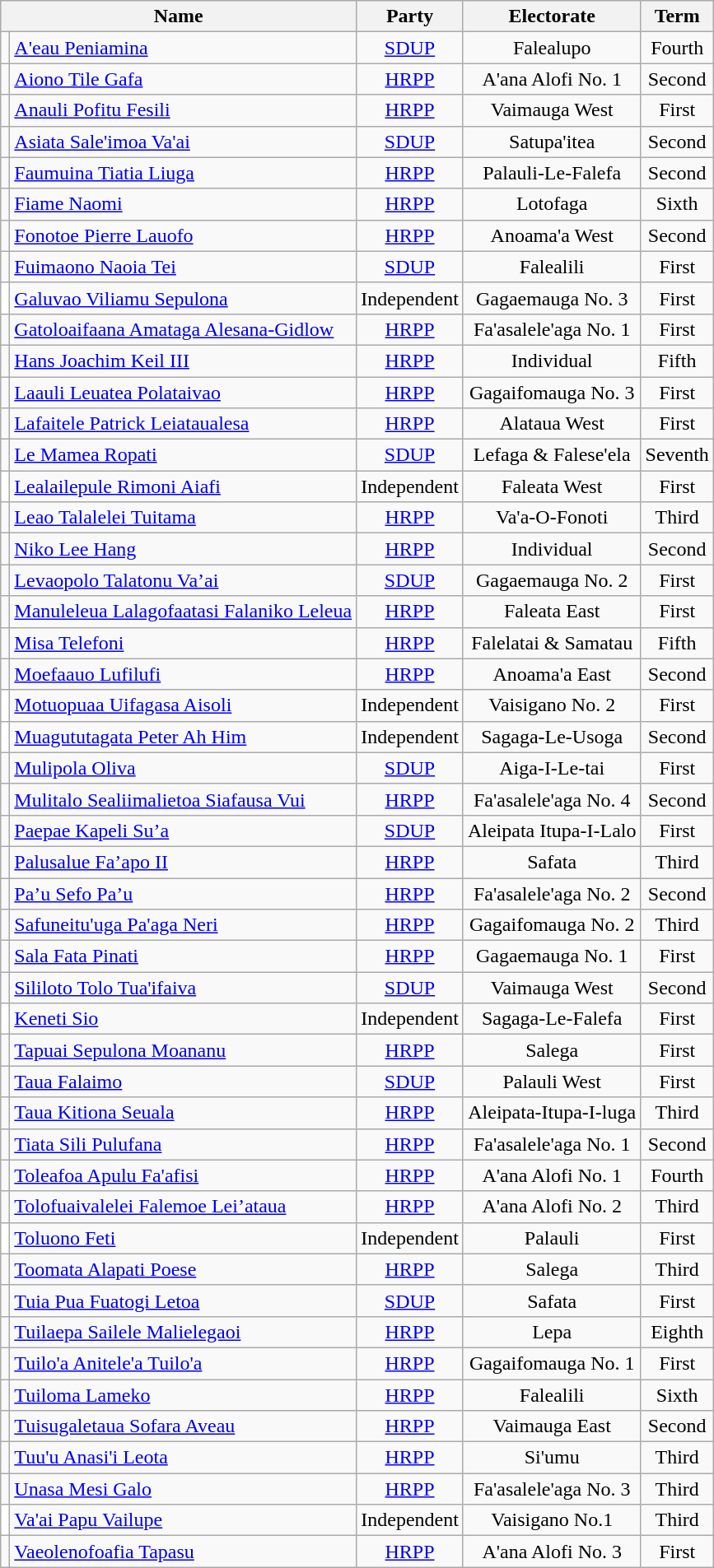<table class="sortable wikitable">
<tr>
<th colspan=2>Name</th>
<th>Party</th>
<th>Electorate</th>
<th>Term</th>
</tr>
<tr ------------------>
<td bgcolor=></td>
<td><a href='#'>A'eau Peniamina</a></td>
<td align=center><a href='#'>SDUP</a></td>
<td align=center>Falealupo</td>
<td align=center>Fourth</td>
</tr>
<tr ------------------>
<td bgcolor=></td>
<td><a href='#'>Aiono Tile Gafa</a></td>
<td align=center><a href='#'>HRPP</a></td>
<td align=center>A'ana Alofi No. 1</td>
<td align=center>Second</td>
</tr>
<tr ------------------>
<td bgcolor=></td>
<td><a href='#'>Anauli Pofitu Fesili</a></td>
<td align=center><a href='#'>HRPP</a></td>
<td align=center>Vaimauga West</td>
<td align=center>First</td>
</tr>
<tr ------------------>
<td bgcolor=></td>
<td><a href='#'>Asiata Sale'imoa Va'ai</a></td>
<td align=center><a href='#'>SDUP</a></td>
<td align=center>Satupa'itea</td>
<td align=center>Second</td>
</tr>
<tr ------------------>
<td bgcolor=></td>
<td><a href='#'>Faumuina Tiatia Liuga</a></td>
<td align=center><a href='#'>HRPP</a></td>
<td align=center>Palauli-Le-Falefa</td>
<td align=center>Second</td>
</tr>
<tr ------------------>
<td bgcolor=></td>
<td><a href='#'>Fiame Naomi</a></td>
<td align=center><a href='#'>HRPP</a></td>
<td align=center>Lotofaga</td>
<td align=center>Sixth</td>
</tr>
<tr ------------------>
<td bgcolor=></td>
<td><a href='#'>Fonotoe Pierre Lauofo</a></td>
<td align=center><a href='#'>HRPP</a></td>
<td align=center>Anoama'a West</td>
<td align=center>Second</td>
</tr>
<tr ------------------>
<td bgcolor=></td>
<td><a href='#'>Fuimaono Naoia Tei</a></td>
<td align=center><a href='#'>SDUP</a></td>
<td align=center>Falealili</td>
<td align=center>First</td>
</tr>
<tr ------------------>
<td bgcolor=#ffffff></td>
<td><a href='#'>Galuvao Viliamu Sepulona</a></td>
<td align=center>Independent</td>
<td align=center>Gagaemauga No. 3</td>
<td align=center>First</td>
</tr>
<tr ------------------>
<td bgcolor=></td>
<td><a href='#'>Gatoloaifaana Amataga Alesana-Gidlow</a></td>
<td align=center><a href='#'>HRPP</a></td>
<td align=center>Fa'asalele'aga No. 1</td>
<td align=center>First</td>
</tr>
<tr ------------------>
<td bgcolor=></td>
<td><a href='#'>Hans Joachim Keil III</a></td>
<td align=center><a href='#'>HRPP</a></td>
<td align=center>Individual</td>
<td align=center>Fifth</td>
</tr>
<tr ------------------>
<td bgcolor=></td>
<td><a href='#'>Laauli Leuatea Polataivao</a></td>
<td align=center><a href='#'>HRPP</a></td>
<td align=center>Gagaifomauga No. 3</td>
<td align=center>First</td>
</tr>
<tr ------------------>
<td bgcolor=></td>
<td><a href='#'>Lafaitele Patrick Leiataualesa</a></td>
<td align=center><a href='#'>HRPP</a></td>
<td align=center>Alataua West</td>
<td align=center>First</td>
</tr>
<tr ------------------>
<td bgcolor=></td>
<td><a href='#'>Le Mamea Ropati</a></td>
<td align=center><a href='#'>SDUP</a></td>
<td align=center>Lefaga & Falese'ela</td>
<td align=center>Seventh</td>
</tr>
<tr ------------------>
<td bgcolor=#ffffff></td>
<td><a href='#'>Lealailepule Rimoni Aiafi</a></td>
<td align=center>Independent</td>
<td align=center>Faleata West</td>
<td align=center>First</td>
</tr>
<tr ------------------>
<td bgcolor=></td>
<td><a href='#'>Leao Talalelei Tuitama</a></td>
<td align=center><a href='#'>HRPP</a></td>
<td align=center>Va'a-O-Fonoti</td>
<td align=center>Third</td>
</tr>
<tr ------------------>
<td bgcolor=></td>
<td><a href='#'>Niko Lee Hang</a></td>
<td align=center><a href='#'>HRPP</a></td>
<td align=center>Individual</td>
<td align=center>Second</td>
</tr>
<tr ------------------>
<td bgcolor=></td>
<td><a href='#'>Levaopolo Talatonu Va’ai</a></td>
<td align=center><a href='#'>SDUP</a></td>
<td align=center>Gagaemauga No. 2</td>
<td align=center>First</td>
</tr>
<tr ------------------>
<td bgcolor=></td>
<td><a href='#'>Manuleleua Lalagofaatasi Falaniko Leleua</a></td>
<td align=center><a href='#'>HRPP</a></td>
<td align=center>Faleata East</td>
<td align=center>First</td>
</tr>
<tr ------------------>
<td bgcolor=></td>
<td><a href='#'>Misa Telefoni</a></td>
<td align=center><a href='#'>HRPP</a></td>
<td align=center>Falelatai & Samatau</td>
<td align=center>Fifth</td>
</tr>
<tr ------------------>
<td bgcolor=></td>
<td><a href='#'>Moefaauo Lufilufi</a></td>
<td align=center><a href='#'>HRPP</a></td>
<td align=center>Anoama'a East</td>
<td align=center>Second</td>
</tr>
<tr ------------------>
<td bgcolor=#ffffff></td>
<td><a href='#'>Motuopuaa Uifagasa Aisoli</a></td>
<td align=center>Independent</td>
<td align=center>Vaisigano No. 2</td>
<td align=center>First</td>
</tr>
<tr ------------------>
<td bgcolor=#ffffff></td>
<td><a href='#'>Muagututagata Peter Ah Him</a></td>
<td align=center>Independent</td>
<td align=center>Sagaga-Le-Usoga</td>
<td align=center>Second</td>
</tr>
<tr ------------------>
<td bgcolor=></td>
<td><a href='#'>Mulipola Oliva</a></td>
<td align=center><a href='#'>SDUP</a></td>
<td align=center>Aiga-I-Le-tai</td>
<td align=center>First</td>
</tr>
<tr ------------------>
<td bgcolor=></td>
<td><a href='#'>Mulitalo Sealiimalietoa Siafausa Vui</a></td>
<td align=center><a href='#'>HRPP</a></td>
<td align=center>Fa'asalele'aga No. 4</td>
<td align=center>Second</td>
</tr>
<tr ------------------>
<td bgcolor=></td>
<td><a href='#'>Paepae Kapeli Su’a</a></td>
<td align=center><a href='#'>SDUP</a></td>
<td align=center>Aleipata Itupa-I-Lalo</td>
<td align=center>First</td>
</tr>
<tr ------------------>
<td bgcolor=></td>
<td><a href='#'>Palusalue Fa’apo II</a></td>
<td align=center><a href='#'>HRPP</a></td>
<td align=center>Safata</td>
<td align=center>Third</td>
</tr>
<tr ------------------>
<td bgcolor=></td>
<td><a href='#'>Pa’u Sefo Pa’u</a></td>
<td align=center><a href='#'>HRPP</a></td>
<td align=center>Fa'asalele'aga No. 2</td>
<td align=center>Second</td>
</tr>
<tr ------------------>
<td bgcolor=></td>
<td><a href='#'>Safuneitu'uga Pa'aga Neri</a></td>
<td align=center><a href='#'>HRPP</a></td>
<td align=center>Gagaifomauga No. 2</td>
<td align=center>Third</td>
</tr>
<tr ------------------>
<td bgcolor=></td>
<td><a href='#'>Sala Fata Pinati</a></td>
<td align=center><a href='#'>HRPP</a></td>
<td align=center>Gagaemauga No. 1</td>
<td align=center>First</td>
</tr>
<tr ------------------>
<td bgcolor=></td>
<td><a href='#'>Sililoto Tolo Tua'ifaiva</a></td>
<td align=center><a href='#'>SDUP</a></td>
<td align=center>Vaimauga West</td>
<td align=center>Second</td>
</tr>
<tr ------------------>
<td bgcolor=#ffffff></td>
<td><a href='#'>Keneti Sio</a></td>
<td align=center>Independent</td>
<td align=center>Sagaga-Le-Falefa</td>
<td align=center>First</td>
</tr>
<tr ------------------>
<td bgcolor=></td>
<td><a href='#'>Tapuai Sepulona Moananu</a></td>
<td align=center><a href='#'>HRPP</a></td>
<td align=center>Salega</td>
<td align=center>First</td>
</tr>
<tr ------------------>
<td bgcolor=></td>
<td><a href='#'>Taua Falaimo</a></td>
<td align=center><a href='#'>SDUP</a></td>
<td align=center>Palauli West</td>
<td align=center>First</td>
</tr>
<tr ------------------>
<td bgcolor=></td>
<td><a href='#'>Taua Kitiona Seuala</a></td>
<td align=center><a href='#'>HRPP</a></td>
<td align=center>Aleipata-Itupa-I-luga</td>
<td align=center>Third</td>
</tr>
<tr ------------------>
<td bgcolor=></td>
<td><a href='#'>Tiata Sili Pulufana</a></td>
<td align=center><a href='#'>HRPP</a></td>
<td align=center>Fa'asalele'aga No. 1</td>
<td align=center>Second</td>
</tr>
<tr ------------------>
<td bgcolor=></td>
<td><a href='#'>Toleafoa Apulu Fa'afisi</a></td>
<td align=center><a href='#'>HRPP</a></td>
<td align=center>A'ana Alofi No. 1</td>
<td align=center>Fourth</td>
</tr>
<tr ------------------>
<td bgcolor=></td>
<td><a href='#'>Tolofuaivalelei Falemoe Lei’ataua</a></td>
<td align=center><a href='#'>HRPP</a></td>
<td align=center>A'ana Alofi No. 2</td>
<td align=center>Third</td>
</tr>
<tr ------------------>
<td bgcolor=#ffffff></td>
<td><a href='#'>Toluono Feti</a></td>
<td align=center>Independent</td>
<td align=center>Palauli</td>
<td align=center>First</td>
</tr>
<tr ------------------>
<td bgcolor=></td>
<td><a href='#'>Toomata Alapati Poese</a></td>
<td align=center><a href='#'>HRPP</a></td>
<td align=center>Salega</td>
<td align=center>Third</td>
</tr>
<tr ------------------>
<td bgcolor=></td>
<td><a href='#'>Tuia Pua Fuatogi Letoa</a></td>
<td align=center><a href='#'>SDUP</a></td>
<td align=center>Safata</td>
<td align=center>First</td>
</tr>
<tr ------------------>
<td bgcolor=></td>
<td><a href='#'>Tuilaepa Sailele Malielegaoi</a></td>
<td align=center><a href='#'>HRPP</a></td>
<td align=center>Lepa</td>
<td align=center>Eighth</td>
</tr>
<tr ------------------>
<td bgcolor=></td>
<td><a href='#'>Tuilo'a Anitele'a Tuilo'a</a></td>
<td align=center><a href='#'>HRPP</a></td>
<td align=center>Gagaifomauga No. 1</td>
<td align=center>First</td>
</tr>
<tr ------------------>
<td bgcolor=></td>
<td><a href='#'>Tuiloma Lameko</a></td>
<td align=center><a href='#'>HRPP</a></td>
<td align=center>Falealili</td>
<td align=center>Sixth</td>
</tr>
<tr ------------------>
<td bgcolor=></td>
<td><a href='#'>Tuisugaletaua Sofara Aveau</a></td>
<td align=center><a href='#'>HRPP</a></td>
<td align=center>Vaimauga East</td>
<td align=center>Second</td>
</tr>
<tr ------------------>
<td bgcolor=></td>
<td><a href='#'>Tuu'u Anasi'i Leota</a></td>
<td align=center><a href='#'>HRPP</a></td>
<td align=center>Si'umu</td>
<td align=center>Third</td>
</tr>
<tr ------------------>
<td bgcolor=></td>
<td><a href='#'>Unasa Mesi Galo</a></td>
<td align=center><a href='#'>HRPP</a></td>
<td align=center>Fa'asalele'aga No. 3</td>
<td align=center>Third</td>
</tr>
<tr ------------------>
<td bgcolor=#ffffff></td>
<td><a href='#'>Va'ai Papu Vailupe</a></td>
<td align=center>Independent</td>
<td align=center>Vaisigano No.1</td>
<td align=center>Third</td>
</tr>
<tr ------------------>
<td bgcolor=></td>
<td><a href='#'>Vaeolenofoafia Tapasu</a></td>
<td align=center><a href='#'>HRPP</a></td>
<td align=center>A'ana Alofi No. 3</td>
<td align=center>First</td>
</tr>
</table>
